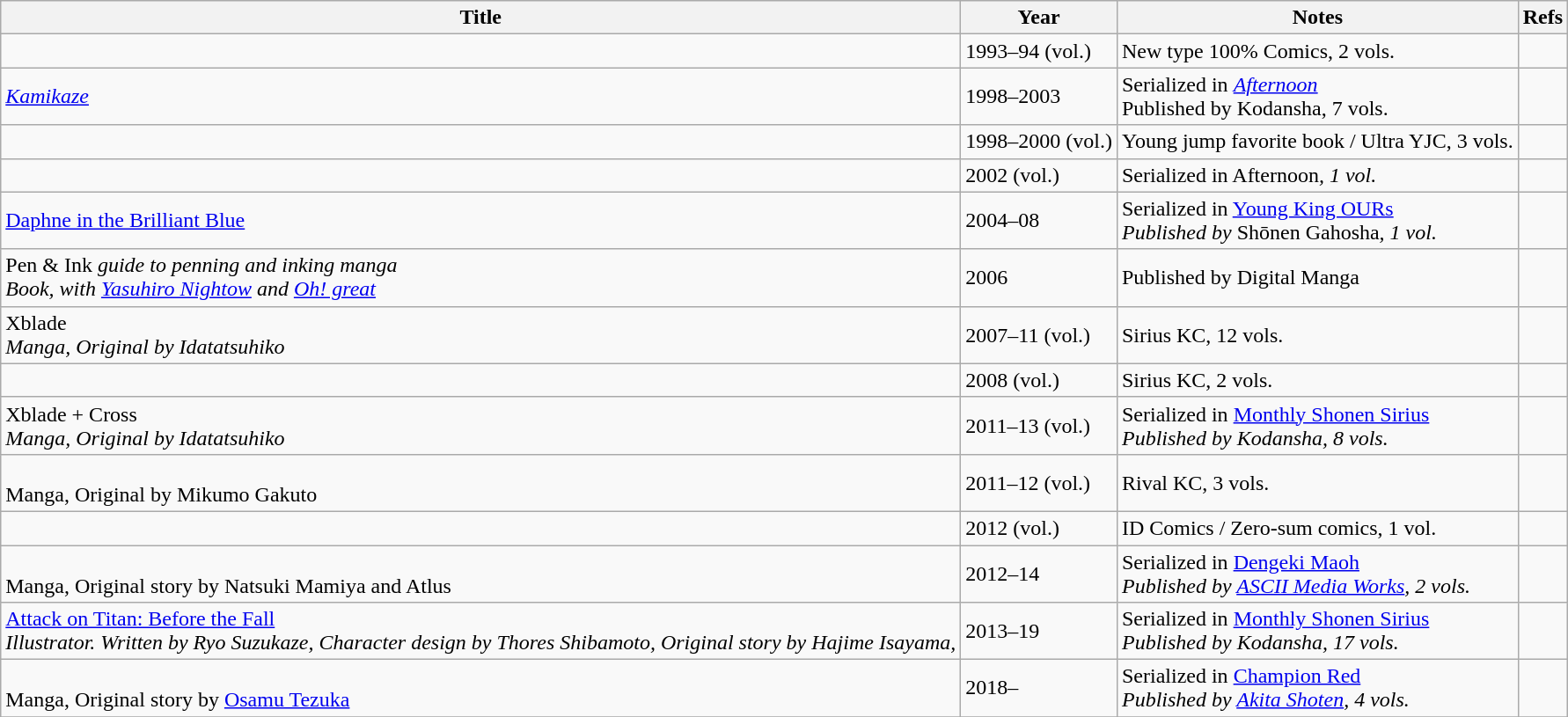<table class="wikitable sortable">
<tr>
<th>Title</th>
<th>Year</th>
<th>Notes</th>
<th>Refs</th>
</tr>
<tr>
<td><em></em></td>
<td>1993–94 (vol.)</td>
<td>New type 100% Comics, 2 vols.</td>
<td></td>
</tr>
<tr>
<td><em><a href='#'>Kamikaze</a></em></td>
<td>1998–2003</td>
<td>Serialized in <em><a href='#'>Afternoon</a></em><br>Published by Kodansha, 7 vols.</td>
<td></td>
</tr>
<tr>
<td><em></td>
<td>1998–2000 (vol.)</td>
<td>Young jump favorite book / Ultra YJC, 3 vols.</td>
<td></td>
</tr>
<tr>
<td></td>
<td>2002 (vol.)</td>
<td>Serialized in </em>Afternoon<em>, 1 vol.</td>
<td></td>
</tr>
<tr>
<td></em><a href='#'>Daphne in the Brilliant Blue</a><em></td>
<td>2004–08</td>
<td>Serialized in </em><a href='#'>Young King OURs</a><em><br>Published by </em>Shōnen Gahosha<em>, 1 vol.</td>
<td></td>
</tr>
<tr>
<td></em>Pen & Ink<em> guide to penning and inking manga<br>Book, with <a href='#'>Yasuhiro Nightow</a> and <a href='#'>Oh! great</a></td>
<td>2006</td>
<td>Published by Digital Manga</td>
<td></td>
</tr>
<tr>
<td></em>Xblade<em><br>Manga, Original by Idatatsuhiko</td>
<td>2007–11 (vol.)</td>
<td>Sirius KC, 12 vols.</td>
<td></td>
</tr>
<tr>
<td></td>
<td>2008 (vol.)</td>
<td>Sirius KC, 2 vols.</td>
<td></td>
</tr>
<tr>
<td></em>Xblade + Cross<em><br>Manga, Original by Idatatsuhiko</td>
<td>2011–13 (vol.)</td>
<td>Serialized in </em><a href='#'>Monthly Shonen Sirius</a><em><br>Published by Kodansha, 8 vols.</td>
<td></td>
</tr>
<tr>
<td><br>Manga, Original by Mikumo Gakuto</td>
<td>2011–12 (vol.)</td>
<td>Rival KC, 3 vols.</td>
<td></td>
</tr>
<tr>
<td></td>
<td>2012 (vol.)</td>
<td>ID Comics / Zero-sum comics, 1 vol.</td>
<td></td>
</tr>
<tr>
<td><br>Manga, Original story by Natsuki Mamiya and Atlus</td>
<td>2012–14</td>
<td>Serialized in </em><a href='#'>Dengeki Maoh</a><em><br>Published by <a href='#'>ASCII Media Works</a>, 2 vols.</td>
<td></td>
</tr>
<tr>
<td></em><a href='#'>Attack on Titan: Before the Fall</a><em><br>Illustrator. Written by Ryo Suzukaze, Character design by Thores Shibamoto, Original story by Hajime Isayama,</td>
<td>2013–19</td>
<td>Serialized in </em><a href='#'>Monthly Shonen Sirius</a><em><br>Published by Kodansha, 17 vols.</td>
<td></td>
</tr>
<tr>
<td><br>Manga, Original story by <a href='#'>Osamu Tezuka</a></td>
<td>2018–</td>
<td>Serialized in </em><a href='#'>Champion Red</a><em><br>Published by <a href='#'>Akita Shoten</a>, 4 vols.</td>
<td></td>
</tr>
<tr>
</tr>
</table>
